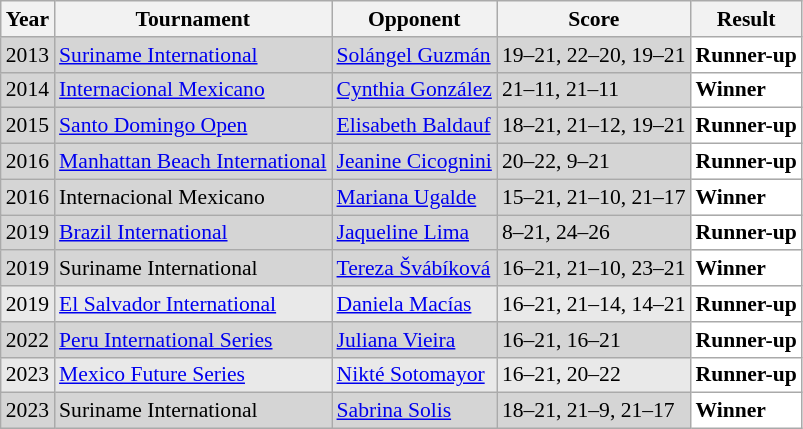<table class="sortable wikitable" style="font-size: 90%;">
<tr>
<th>Year</th>
<th>Tournament</th>
<th>Opponent</th>
<th>Score</th>
<th>Result</th>
</tr>
<tr style="background:#D5D5D5">
<td align="center">2013</td>
<td align="left"><a href='#'>Suriname International</a></td>
<td align="left"> <a href='#'>Solángel Guzmán</a></td>
<td align="left">19–21, 22–20, 19–21</td>
<td style="text-align:left; background:white"> <strong>Runner-up</strong></td>
</tr>
<tr style="background:#D5D5D5">
<td align="center">2014</td>
<td align="left"><a href='#'>Internacional Mexicano</a></td>
<td align="left"> <a href='#'>Cynthia González</a></td>
<td align="left">21–11, 21–11</td>
<td style="text-align:left; background:white"> <strong>Winner</strong></td>
</tr>
<tr style="background:#D5D5D5">
<td align="center">2015</td>
<td align="left"><a href='#'>Santo Domingo Open</a></td>
<td align="left"> <a href='#'>Elisabeth Baldauf</a></td>
<td align="left">18–21, 21–12, 19–21</td>
<td style="text-align:left; background:white"> <strong>Runner-up</strong></td>
</tr>
<tr style="background:#D5D5D5">
<td align="center">2016</td>
<td align="left"><a href='#'>Manhattan Beach International</a></td>
<td align="left"> <a href='#'>Jeanine Cicognini</a></td>
<td align="left">20–22, 9–21</td>
<td style="text-align:left; background:white"> <strong>Runner-up</strong></td>
</tr>
<tr style="background:#D5D5D5">
<td align="center">2016</td>
<td align="left">Internacional Mexicano</td>
<td align="left"> <a href='#'>Mariana Ugalde</a></td>
<td align="left">15–21, 21–10, 21–17</td>
<td style="text-align:left; background:white"> <strong>Winner</strong></td>
</tr>
<tr style="background:#D5D5D5">
<td align="center">2019</td>
<td align="left"><a href='#'>Brazil International</a></td>
<td align="left"> <a href='#'>Jaqueline Lima</a></td>
<td align="left">8–21, 24–26</td>
<td style="text-align:left; background:white"> <strong>Runner-up</strong></td>
</tr>
<tr style="background:#D5D5D5">
<td align="center">2019</td>
<td align="left">Suriname International</td>
<td align="left"> <a href='#'>Tereza Švábíková</a></td>
<td align="left">16–21, 21–10, 23–21</td>
<td style="text-align:left; background:white"> <strong>Winner</strong></td>
</tr>
<tr style="background:#E9E9E9">
<td align="center">2019</td>
<td align="left"><a href='#'>El Salvador International</a></td>
<td align="left"> <a href='#'>Daniela Macías</a></td>
<td align="left">16–21, 21–14, 14–21</td>
<td style="text-align:left; background:white"> <strong>Runner-up</strong></td>
</tr>
<tr style="background:#D5D5D5">
<td align="center">2022</td>
<td align="left"><a href='#'>Peru International Series</a></td>
<td align="left"> <a href='#'>Juliana Vieira</a></td>
<td align="left">16–21, 16–21</td>
<td style="text-align:left; background:white"> <strong>Runner-up</strong></td>
</tr>
<tr style="background:#E9E9E9">
<td align="center">2023</td>
<td align="left"><a href='#'>Mexico Future Series</a></td>
<td align="left"> <a href='#'>Nikté Sotomayor</a></td>
<td align="left">16–21, 20–22</td>
<td style="text-align:left; background:white"> <strong>Runner-up</strong></td>
</tr>
<tr style="background:#D5D5D5">
<td align="center">2023</td>
<td align="left">Suriname International</td>
<td align="left"> <a href='#'>Sabrina Solis</a></td>
<td align="left">18–21, 21–9, 21–17</td>
<td style="text-align:left; background:white"> <strong>Winner</strong></td>
</tr>
</table>
